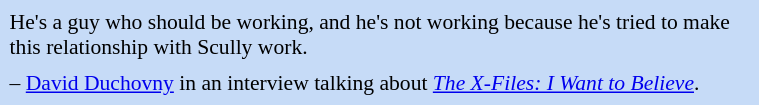<table class="toccolours" style="float: left; margin-left: 1em; margin-right: 2em; font-size: 90%; background:#c6dbf7; color:black; width:40em; max-width: 40%;" cellspacing="5">
<tr>
<td style="text-align: left;">He's a guy who should be working, and he's not working because he's tried to make this relationship with Scully work.</td>
</tr>
<tr>
<td style="text-align: left;">– <a href='#'>David Duchovny</a> in an interview talking about <em><a href='#'>The X-Files: I Want to Believe</a></em>.</td>
</tr>
</table>
